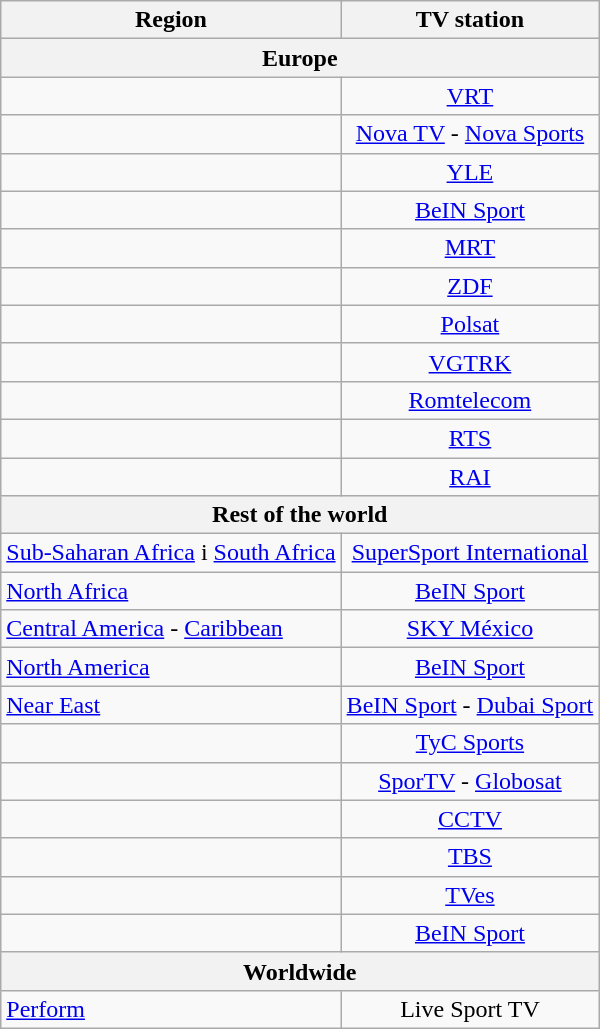<table class="wikitable">
<tr>
<th>Region</th>
<th>TV station</th>
</tr>
<tr>
<th colspan=2>Europe</th>
</tr>
<tr>
<td></td>
<td style="text-align:center;"><a href='#'>VRT</a></td>
</tr>
<tr>
<td></td>
<td style="text-align:center;"><a href='#'>Nova TV</a> - <a href='#'>Nova Sports</a></td>
</tr>
<tr>
<td></td>
<td style="text-align:center;"><a href='#'>YLE</a></td>
</tr>
<tr>
<td></td>
<td style="text-align:center;"><a href='#'>BeIN Sport</a></td>
</tr>
<tr>
<td></td>
<td style="text-align:center;"><a href='#'>MRT</a></td>
</tr>
<tr>
<td></td>
<td style="text-align:center;"><a href='#'>ZDF</a></td>
</tr>
<tr>
<td></td>
<td style="text-align:center;"><a href='#'>Polsat</a></td>
</tr>
<tr>
<td></td>
<td style="text-align:center;"><a href='#'>VGTRK</a></td>
</tr>
<tr>
<td></td>
<td style="text-align:center;"><a href='#'>Romtelecom</a></td>
</tr>
<tr>
<td></td>
<td style="text-align:center;"><a href='#'>RTS</a></td>
</tr>
<tr>
<td></td>
<td style="text-align:center;"><a href='#'>RAI</a></td>
</tr>
<tr>
<th colspan=2>Rest of the world</th>
</tr>
<tr>
<td><a href='#'>Sub-Saharan Africa</a> i <a href='#'>South Africa</a></td>
<td style="text-align:center;"><a href='#'>SuperSport International</a></td>
</tr>
<tr>
<td><a href='#'>North Africa</a></td>
<td style="text-align:center;"><a href='#'>BeIN Sport</a></td>
</tr>
<tr>
<td><a href='#'>Central America</a> - <a href='#'>Caribbean</a></td>
<td style="text-align:center;"><a href='#'>SKY México</a></td>
</tr>
<tr>
<td><a href='#'>North America</a></td>
<td style="text-align:center;"><a href='#'>BeIN Sport</a></td>
</tr>
<tr>
<td><a href='#'>Near East</a></td>
<td style="text-align:center;"><a href='#'>BeIN Sport</a> - <a href='#'>Dubai Sport</a></td>
</tr>
<tr>
<td></td>
<td style="text-align:center;"><a href='#'>TyC Sports</a></td>
</tr>
<tr>
<td></td>
<td style="text-align:center;"><a href='#'>SporTV</a> - <a href='#'>Globosat</a></td>
</tr>
<tr>
<td></td>
<td style="text-align:center;"><a href='#'>CCTV</a></td>
</tr>
<tr>
<td></td>
<td style="text-align:center;"><a href='#'>TBS</a></td>
</tr>
<tr>
<td></td>
<td style="text-align:center;"><a href='#'>TVes</a></td>
</tr>
<tr>
<td></td>
<td style="text-align:center;"><a href='#'>BeIN Sport</a></td>
</tr>
<tr>
<th colspan=3>Worldwide</th>
</tr>
<tr>
<td><a href='#'>Perform</a></td>
<td style="text-align:center;">Live Sport TV</td>
</tr>
</table>
